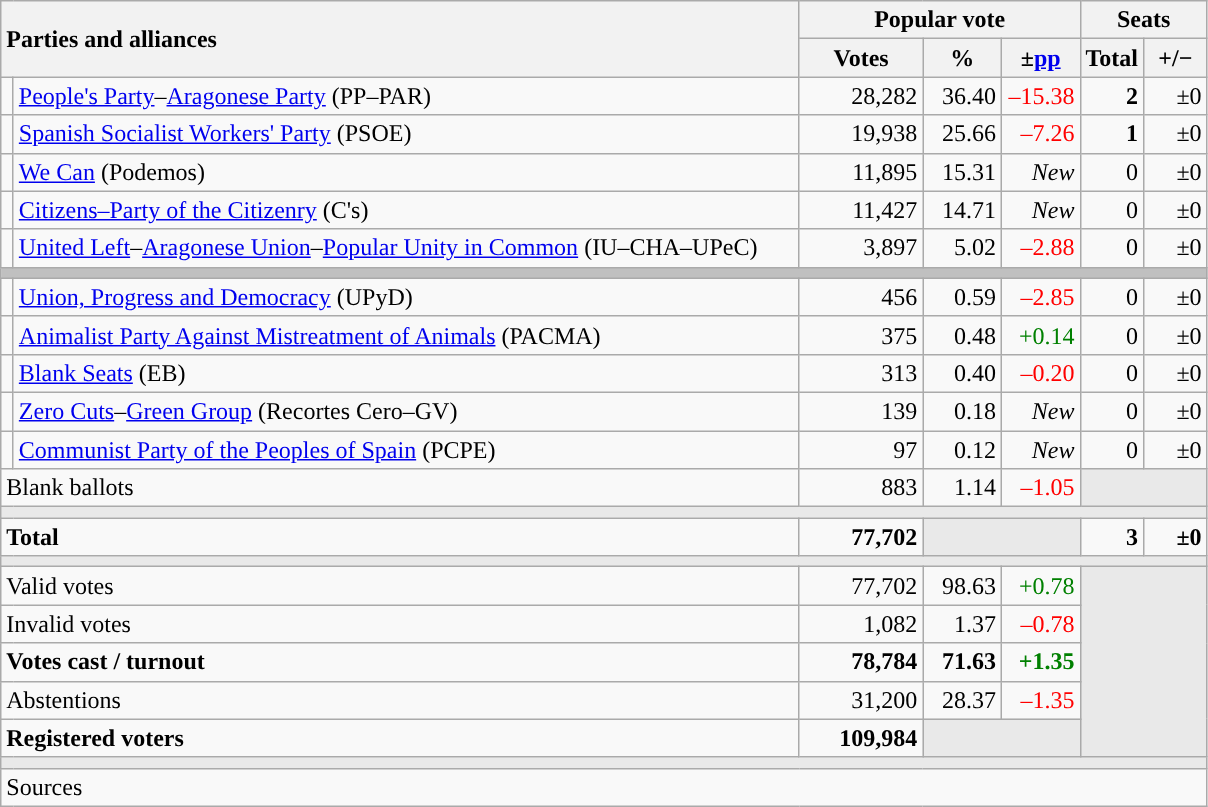<table class="wikitable" style="text-align:right;">
<tr>
<th style="text-align:left;" rowspan="2" colspan="2" width="525">Parties and alliances</th>
<th colspan="3">Popular vote</th>
<th colspan="2">Seats</th>
</tr>
<tr>
<th width="75">Votes</th>
<th width="45">%</th>
<th width="45">±<a href='#'>pp</a></th>
<th width="35">Total</th>
<th width="35">+/−</th>
</tr>
<tr>
<td width="1" style="color:inherit;background:"></td>
<td align="left"><a href='#'>People's Party</a>–<a href='#'>Aragonese Party</a> (PP–PAR)</td>
<td>28,282</td>
<td>36.40</td>
<td style="color:red;">–15.38</td>
<td><strong>2</strong></td>
<td>±0</td>
</tr>
<tr>
<td style="color:inherit;background:"></td>
<td align="left"><a href='#'>Spanish Socialist Workers' Party</a> (PSOE)</td>
<td>19,938</td>
<td>25.66</td>
<td style="color:red;">–7.26</td>
<td><strong>1</strong></td>
<td>±0</td>
</tr>
<tr>
<td style="color:inherit;background:"></td>
<td align="left"><a href='#'>We Can</a> (Podemos)</td>
<td>11,895</td>
<td>15.31</td>
<td><em>New</em></td>
<td>0</td>
<td>±0</td>
</tr>
<tr>
<td style="color:inherit;background:"></td>
<td align="left"><a href='#'>Citizens–Party of the Citizenry</a> (C's)</td>
<td>11,427</td>
<td>14.71</td>
<td><em>New</em></td>
<td>0</td>
<td>±0</td>
</tr>
<tr>
<td style="color:inherit;background:"></td>
<td align="left"><a href='#'>United Left</a>–<a href='#'>Aragonese Union</a>–<a href='#'>Popular Unity in Common</a> (IU–CHA–UPeC)</td>
<td>3,897</td>
<td>5.02</td>
<td style="color:red;">–2.88</td>
<td>0</td>
<td>±0</td>
</tr>
<tr>
<td colspan="7" bgcolor="#C0C0C0"></td>
</tr>
<tr>
<td style="color:inherit;background:"></td>
<td align="left"><a href='#'>Union, Progress and Democracy</a> (UPyD)</td>
<td>456</td>
<td>0.59</td>
<td style="color:red;">–2.85</td>
<td>0</td>
<td>±0</td>
</tr>
<tr>
<td style="color:inherit;background:"></td>
<td align="left"><a href='#'>Animalist Party Against Mistreatment of Animals</a> (PACMA)</td>
<td>375</td>
<td>0.48</td>
<td style="color:green;">+0.14</td>
<td>0</td>
<td>±0</td>
</tr>
<tr>
<td style="color:inherit;background:"></td>
<td align="left"><a href='#'>Blank Seats</a> (EB)</td>
<td>313</td>
<td>0.40</td>
<td style="color:red;">–0.20</td>
<td>0</td>
<td>±0</td>
</tr>
<tr>
<td style="color:inherit;background:"></td>
<td align="left"><a href='#'>Zero Cuts</a>–<a href='#'>Green Group</a> (Recortes Cero–GV)</td>
<td>139</td>
<td>0.18</td>
<td><em>New</em></td>
<td>0</td>
<td>±0</td>
</tr>
<tr>
<td style="color:inherit;background:"></td>
<td align="left"><a href='#'>Communist Party of the Peoples of Spain</a> (PCPE)</td>
<td>97</td>
<td>0.12</td>
<td><em>New</em></td>
<td>0</td>
<td>±0</td>
</tr>
<tr>
<td align="left" colspan="2">Blank ballots</td>
<td>883</td>
<td>1.14</td>
<td style="color:red;">–1.05</td>
<td bgcolor="#E9E9E9" colspan="2"></td>
</tr>
<tr>
<td colspan="7" bgcolor="#E9E9E9"></td>
</tr>
<tr style="font-weight:bold;">
<td align="left" colspan="2">Total</td>
<td>77,702</td>
<td bgcolor="#E9E9E9" colspan="2"></td>
<td>3</td>
<td>±0</td>
</tr>
<tr>
<td colspan="7" bgcolor="#E9E9E9"></td>
</tr>
<tr>
<td align="left" colspan="2">Valid votes</td>
<td>77,702</td>
<td>98.63</td>
<td style="color:green;">+0.78</td>
<td bgcolor="#E9E9E9" colspan="2" rowspan="5"></td>
</tr>
<tr>
<td align="left" colspan="2">Invalid votes</td>
<td>1,082</td>
<td>1.37</td>
<td style="color:red;">–0.78</td>
</tr>
<tr style="font-weight:bold;">
<td align="left" colspan="2">Votes cast / turnout</td>
<td>78,784</td>
<td>71.63</td>
<td style="color:green;">+1.35</td>
</tr>
<tr>
<td align="left" colspan="2">Abstentions</td>
<td>31,200</td>
<td>28.37</td>
<td style="color:red;">–1.35</td>
</tr>
<tr style="font-weight:bold;">
<td align="left" colspan="2">Registered voters</td>
<td>109,984</td>
<td bgcolor="#E9E9E9" colspan="2"></td>
</tr>
<tr>
<td colspan="7" bgcolor="#E9E9E9"></td>
</tr>
<tr>
<td align="left" colspan="7">Sources</td>
</tr>
</table>
